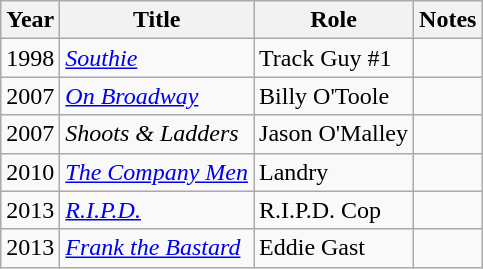<table class="wikitable sortable">
<tr>
<th>Year</th>
<th>Title</th>
<th>Role</th>
<th>Notes</th>
</tr>
<tr>
<td>1998</td>
<td><a href='#'><em>Southie</em></a></td>
<td>Track Guy #1</td>
<td></td>
</tr>
<tr>
<td>2007</td>
<td><a href='#'><em>On Broadway</em></a></td>
<td>Billy O'Toole</td>
<td></td>
</tr>
<tr>
<td>2007</td>
<td><em>Shoots & Ladders</em></td>
<td>Jason O'Malley</td>
<td></td>
</tr>
<tr>
<td>2010</td>
<td><em><a href='#'>The Company Men</a></em></td>
<td>Landry</td>
<td></td>
</tr>
<tr>
<td>2013</td>
<td><em><a href='#'>R.I.P.D.</a></em></td>
<td>R.I.P.D. Cop</td>
<td></td>
</tr>
<tr>
<td>2013</td>
<td><em><a href='#'>Frank the Bastard</a></em></td>
<td>Eddie Gast</td>
<td></td>
</tr>
</table>
